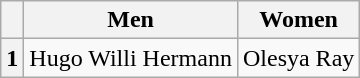<table class="wikitable">
<tr>
<th></th>
<th>Men</th>
<th>Women</th>
</tr>
<tr>
<th>1</th>
<td>Hugo Willi Hermann</td>
<td>Olesya Ray</td>
</tr>
</table>
